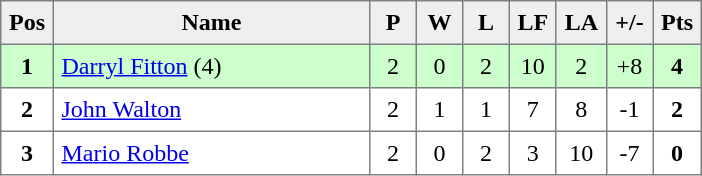<table style=border-collapse:collapse border=1 cellspacing=0 cellpadding=5>
<tr align=center bgcolor=#efefef>
<th width=20>Pos</th>
<th width=200>Name</th>
<th width=20>P</th>
<th width=20>W</th>
<th width=20>L</th>
<th width=20>LF</th>
<th width=20>LA</th>
<th width=20>+/-</th>
<th width=20>Pts</th>
</tr>
<tr align=center style="background: #ccffcc;">
<td><strong>1</strong></td>
<td align="left"> <a href='#'>Darryl Fitton</a> (4)</td>
<td>2</td>
<td>0</td>
<td>2</td>
<td>10</td>
<td>2</td>
<td>+8</td>
<td><strong>4</strong></td>
</tr>
<tr align=center>
<td><strong>2</strong></td>
<td align="left"> <a href='#'>John Walton</a></td>
<td>2</td>
<td>1</td>
<td>1</td>
<td>7</td>
<td>8</td>
<td>-1</td>
<td><strong>2</strong></td>
</tr>
<tr align=center>
<td><strong>3</strong></td>
<td align="left"> <a href='#'>Mario Robbe</a></td>
<td>2</td>
<td>0</td>
<td>2</td>
<td>3</td>
<td>10</td>
<td>-7</td>
<td><strong>0</strong></td>
</tr>
</table>
